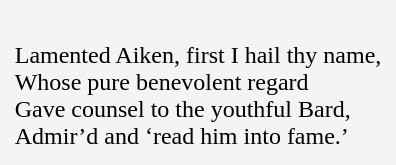<table cellpadding=10 border="0" align=center>
<tr>
<td bgcolor=#f4f4f4><br>Lamented Aiken, first I hail thy name,<br>
Whose pure benevolent regard<br>
Gave counsel to the youthful Bard,<br>
Admir’d and ‘read him into fame.’</td>
</tr>
</table>
